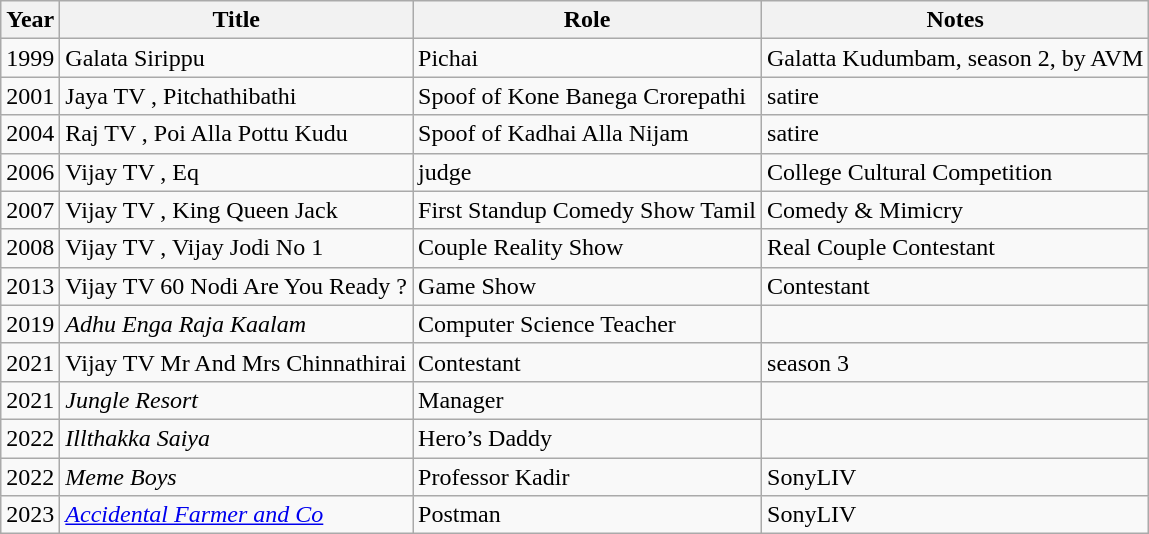<table class="wikitable sortable">
<tr>
<th>Year</th>
<th>Title</th>
<th>Role</th>
<th>Notes</th>
</tr>
<tr>
<td>1999</td>
<td>Galata Sirippu</td>
<td>Pichai</td>
<td>Galatta Kudumbam, season 2, by AVM</td>
</tr>
<tr>
<td>2001</td>
<td>Jaya TV , Pitchathibathi</td>
<td>Spoof of Kone Banega Crorepathi</td>
<td>satire</td>
</tr>
<tr>
<td>2004</td>
<td>Raj TV , Poi Alla Pottu Kudu</td>
<td>Spoof of Kadhai Alla Nijam</td>
<td>satire</td>
</tr>
<tr>
<td>2006</td>
<td>Vijay TV , Eq</td>
<td>judge</td>
<td>College Cultural Competition</td>
</tr>
<tr>
<td>2007</td>
<td>Vijay TV  , King Queen Jack</td>
<td>First Standup Comedy Show Tamil</td>
<td>Comedy & Mimicry</td>
</tr>
<tr>
<td>2008</td>
<td>Vijay TV , Vijay Jodi No 1</td>
<td>Couple Reality Show</td>
<td>Real Couple Contestant</td>
</tr>
<tr>
<td>2013</td>
<td>Vijay TV 60 Nodi Are You Ready ?</td>
<td>Game Show</td>
<td>Contestant</td>
</tr>
<tr>
<td>2019</td>
<td><em>Adhu Enga Raja Kaalam</em></td>
<td>Computer Science Teacher</td>
<td></td>
</tr>
<tr>
<td>2021</td>
<td>Vijay TV Mr And Mrs Chinnathirai</td>
<td>Contestant</td>
<td>season 3</td>
</tr>
<tr>
<td>2021</td>
<td><em>Jungle Resort</em></td>
<td>Manager</td>
<td></td>
</tr>
<tr>
<td>2022</td>
<td><em>Illthakka Saiya </em></td>
<td>Hero’s Daddy</td>
<td></td>
</tr>
<tr>
<td>2022</td>
<td><em>Meme Boys</em></td>
<td>Professor Kadir</td>
<td>SonyLIV</td>
</tr>
<tr>
<td>2023</td>
<td><em><a href='#'>Accidental Farmer and Co</a></em></td>
<td>Postman</td>
<td>SonyLIV</td>
</tr>
</table>
